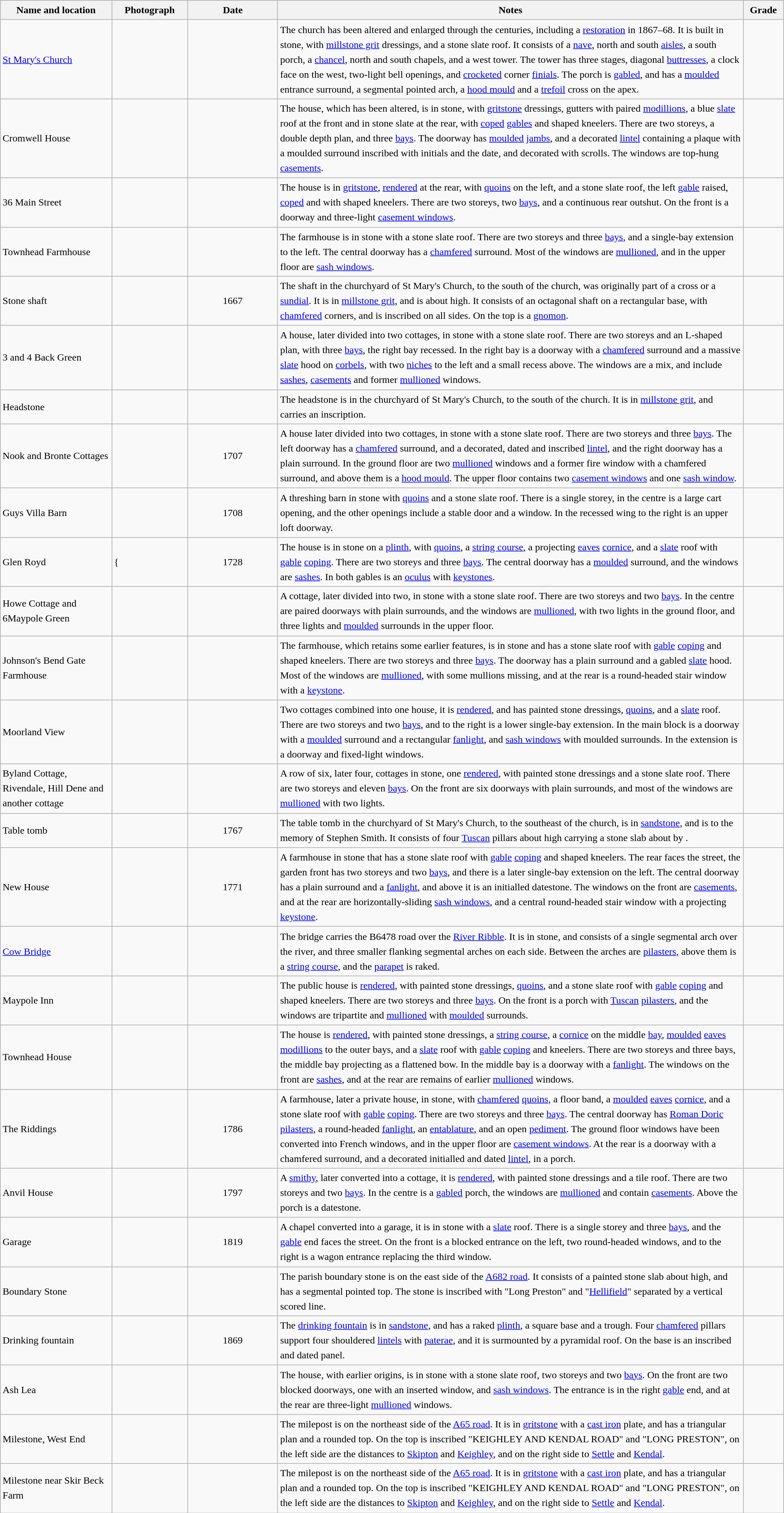<table class="wikitable sortable plainrowheaders" style="width:100%; border:0px; text-align:left; line-height:150%">
<tr>
<th scope="col"  style="width:150px">Name and location</th>
<th scope="col"  style="width:100px" class="unsortable">Photograph</th>
<th scope="col"  style="width:120px">Date</th>
<th scope="col"  style="width:650px" class="unsortable">Notes</th>
<th scope="col"  style="width:50px">Grade</th>
</tr>
<tr>
<td><a href='#'>St Mary's Church</a><br><small></small></td>
<td></td>
<td align="center"></td>
<td>The church has  been altered and enlarged through the centuries, including a <a href='#'>restoration</a> in 1867–68. It is built in stone, with <a href='#'>millstone grit</a> dressings, and a stone slate roof. It consists of a <a href='#'>nave</a>, north and south <a href='#'>aisles</a>, a south porch, a <a href='#'>chancel</a>, north and south chapels, and a west tower. The tower has three stages, diagonal <a href='#'>buttresses</a>, a clock face on the west, two-light bell openings, and <a href='#'>crocketed</a> corner <a href='#'>finials</a>. The porch is <a href='#'>gabled</a>, and has a <a href='#'>moulded</a> entrance surround, a segmental pointed arch, a <a href='#'>hood mould</a> and a <a href='#'>trefoil</a> cross on the apex.</td>
<td align="center" ></td>
</tr>
<tr>
<td>Cromwell House<br><small></small></td>
<td></td>
<td align="center"></td>
<td>The house, which has  been altered, is in stone, with <a href='#'>gritstone</a> dressings, gutters with paired <a href='#'>modillions</a>, a blue <a href='#'>slate</a> roof at the front and in stone slate at the rear, with <a href='#'>coped</a> <a href='#'>gables</a> and shaped kneelers. There are two storeys, a double depth plan, and three <a href='#'>bays</a>. The doorway has <a href='#'>moulded</a> <a href='#'>jambs</a>, and a decorated <a href='#'>lintel</a> containing a plaque with a moulded surround inscribed with initials and the date, and decorated with scrolls. The windows are top-hung <a href='#'>casements</a>.</td>
<td align="center" ></td>
</tr>
<tr>
<td>36 Main Street<br><small></small></td>
<td></td>
<td align="center"></td>
<td>The house is in <a href='#'>gritstone</a>, <a href='#'>rendered</a> at the rear, with <a href='#'>quoins</a> on the left, and a stone slate roof, the left <a href='#'>gable</a> raised, <a href='#'>coped</a> and with shaped kneelers. There are two storeys, two <a href='#'>bays</a>, and a continuous rear outshut. On the front is a doorway and three-light <a href='#'>casement windows</a>.</td>
<td align="center" ></td>
</tr>
<tr>
<td>Townhead Farmhouse<br><small></small></td>
<td></td>
<td align="center"></td>
<td>The farmhouse is in stone with a stone slate roof. There are two storeys and three <a href='#'>bays</a>, and a single-bay extension to the left. The central doorway has a <a href='#'>chamfered</a> surround. Most of the windows are <a href='#'>mullioned</a>, and in the upper floor are <a href='#'>sash windows</a>.</td>
<td align="center" ></td>
</tr>
<tr>
<td>Stone shaft<br><small></small></td>
<td></td>
<td align="center">1667</td>
<td>The shaft in the churchyard of St Mary's Church, to the south of the church, was originally part of a cross or a <a href='#'>sundial</a>. It is in <a href='#'>millstone grit</a>, and is about  high. It consists of an octagonal shaft on a rectangular base, with <a href='#'>chamfered</a> corners, and is inscribed on all sides. On the top is a <a href='#'>gnomon</a>.</td>
<td align="center" ></td>
</tr>
<tr>
<td>3 and 4 Back Green<br><small></small></td>
<td></td>
<td align="center"></td>
<td>A house, later divided into two cottages, in stone with a stone slate roof. There are two storeys and an L-shaped plan, with three <a href='#'>bays</a>, the right bay recessed. In the right bay is a doorway with a <a href='#'>chamfered</a> surround and a massive <a href='#'>slate</a> hood on <a href='#'>corbels</a>, with two <a href='#'>niches</a> to the left and a small recess above. The windows are a mix, and include <a href='#'>sashes</a>, <a href='#'>casements</a> and former <a href='#'>mullioned</a> windows.</td>
<td align="center" ></td>
</tr>
<tr>
<td>Headstone<br><small></small></td>
<td></td>
<td align="center"></td>
<td>The headstone is in the churchyard of St Mary's Church, to the south of the church. It is in <a href='#'>millstone grit</a>, and carries an inscription.</td>
<td align="center" ></td>
</tr>
<tr>
<td>Nook and Bronte Cottages<br><small></small></td>
<td></td>
<td align="center">1707</td>
<td>A house later divided into two cottages, in stone with a stone slate roof. There are two storeys and three <a href='#'>bays</a>. The left doorway has a <a href='#'>chamfered</a> surround, and a decorated, dated and inscribed <a href='#'>lintel</a>, and the right doorway has a plain surround. In the ground floor are two <a href='#'>mullioned</a> windows and a former fire window with a chamfered surround, and above them is a <a href='#'>hood mould</a>. The upper floor contains two <a href='#'>casement windows</a> and one <a href='#'>sash window</a>.</td>
<td align="center" ></td>
</tr>
<tr>
<td>Guys Villa Barn<br><small></small></td>
<td></td>
<td align="center">1708</td>
<td>A threshing barn in stone with <a href='#'>quoins</a> and a stone slate roof. There is a single storey, in the centre is a large cart opening, and the other openings include a stable door and a window. In the recessed wing to the right is an upper loft doorway.</td>
<td align="center" ></td>
</tr>
<tr>
<td>Glen Royd<br><small></small></td>
<td>{</td>
<td align="center">1728</td>
<td>The house is in stone on a <a href='#'>plinth</a>, with <a href='#'>quoins</a>, a <a href='#'>string course</a>, a projecting <a href='#'>eaves</a> <a href='#'>cornice</a>, and a <a href='#'>slate</a> roof with <a href='#'>gable</a> <a href='#'>coping</a>. There are two storeys and three <a href='#'>bays</a>. The central doorway has a <a href='#'>moulded</a> surround, and the windows are <a href='#'>sashes</a>. In both gables is an <a href='#'>oculus</a> with <a href='#'>keystones</a>.</td>
<td align="center" ></td>
</tr>
<tr>
<td>Howe Cottage and 6Maypole Green<br><small></small></td>
<td></td>
<td align="center"></td>
<td>A cottage, later divided into two, in stone with a stone slate roof. There are two storeys and two <a href='#'>bays</a>. In the centre are paired doorways with plain surrounds, and the windows are <a href='#'>mullioned</a>, with two lights in the ground floor, and three lights and <a href='#'>moulded</a> surrounds in the upper floor.</td>
<td align="center" ></td>
</tr>
<tr>
<td>Johnson's Bend Gate Farmhouse<br><small></small></td>
<td></td>
<td align="center"></td>
<td>The farmhouse, which retains some earlier features, is in stone and has a stone slate roof with <a href='#'>gable</a> <a href='#'>coping</a> and shaped kneelers. There are two storeys and three <a href='#'>bays</a>. The doorway has a plain surround and a gabled <a href='#'>slate</a> hood. Most of the windows are <a href='#'>mullioned</a>, with some mullions missing, and at the rear is a round-headed stair window with a <a href='#'>keystone</a>.</td>
<td align="center" ></td>
</tr>
<tr>
<td>Moorland View<br><small></small></td>
<td></td>
<td align="center"></td>
<td>Two cottages combined into one house, it is <a href='#'>rendered</a>, and has painted stone dressings, <a href='#'>quoins</a>, and a <a href='#'>slate</a> roof. There are two storeys and two <a href='#'>bays</a>, and to the right is a lower single-bay extension. In the main block is a doorway with a <a href='#'>moulded</a> surround and a rectangular <a href='#'>fanlight</a>, and <a href='#'>sash windows</a> with moulded surrounds. In the extension is a doorway and fixed-light windows.</td>
<td align="center" ></td>
</tr>
<tr>
<td>Byland Cottage, Rivendale, Hill Dene and another cottage<br><small></small></td>
<td></td>
<td align="center"></td>
<td>A row of six, later four, cottages in stone, one <a href='#'>rendered</a>, with painted stone dressings and a stone slate roof. There are two storeys and eleven <a href='#'>bays</a>. On the front are six doorways with plain surrounds, and most of the windows are <a href='#'>mullioned</a> with two lights.</td>
<td align="center" ></td>
</tr>
<tr>
<td>Table tomb<br><small></small></td>
<td></td>
<td align="center">1767</td>
<td>The table tomb in the churchyard of St Mary's Church, to the southeast of the church, is in <a href='#'>sandstone</a>, and is to the memory of Stephen Smith. It consists of four <a href='#'>Tuscan</a> pillars about  high carrying a stone slab about  by .</td>
<td align="center" ></td>
</tr>
<tr>
<td>New House<br><small></small></td>
<td></td>
<td align="center">1771</td>
<td>A farmhouse in stone that has a stone slate roof with <a href='#'>gable</a> <a href='#'>coping</a> and shaped kneelers. The rear faces the street,  the garden front has two storeys and two <a href='#'> bays</a>, and there is a later single-bay extension on the left. The central doorway has a plain surround and a <a href='#'>fanlight</a>, and above it is an initialled datestone. The windows on the front are <a href='#'>casements</a>, and at the rear are horizontally-sliding <a href='#'>sash windows</a>, and a central round-headed stair window with a projecting <a href='#'>keystone</a>.</td>
<td align="center" ></td>
</tr>
<tr>
<td><a href='#'>Cow Bridge</a><br><small></small></td>
<td></td>
<td align="center"></td>
<td>The bridge carries the B6478 road over the <a href='#'>River Ribble</a>. It is in stone, and consists of a single segmental arch over the river, and three smaller flanking segmental arches on each side. Between the arches are <a href='#'>pilasters</a>, above them is a <a href='#'>string course</a>, and the <a href='#'>parapet</a> is raked.</td>
<td align="center" ></td>
</tr>
<tr>
<td>Maypole Inn<br><small></small></td>
<td></td>
<td align="center"></td>
<td>The public house is <a href='#'>rendered</a>, with painted stone dressings, <a href='#'>quoins</a>, and a stone slate roof with <a href='#'>gable</a> <a href='#'>coping</a> and shaped kneelers. There are two storeys and three <a href='#'>bays</a>. On the front is a porch with <a href='#'>Tuscan</a> <a href='#'>pilasters</a>, and the windows are tripartite and <a href='#'>mullioned</a> with <a href='#'>moulded</a> surrounds.</td>
<td align="center" ></td>
</tr>
<tr>
<td>Townhead House<br><small></small></td>
<td></td>
<td align="center"></td>
<td>The house is <a href='#'>rendered</a>, with painted stone dressings, a <a href='#'>string course</a>, a <a href='#'>cornice</a> on the middle <a href='#'>bay</a>, <a href='#'>moulded</a> <a href='#'>eaves</a> <a href='#'>modillions</a> to the outer bays, and a <a href='#'>slate</a> roof with <a href='#'>gable</a> <a href='#'>coping</a> and kneelers. There are two storeys and three bays, the middle bay projecting as a flattened bow. In the middle bay is a doorway with a <a href='#'>fanlight</a>. The windows on the front are <a href='#'>sashes</a>, and at the rear are remains of earlier <a href='#'>mullioned</a> windows.</td>
<td align="center" ></td>
</tr>
<tr>
<td>The Riddings<br><small></small></td>
<td></td>
<td align="center">1786</td>
<td>A farmhouse, later a private house, in stone, with <a href='#'>chamfered</a> <a href='#'>quoins</a>, a floor band, a <a href='#'>moulded</a> <a href='#'>eaves</a> <a href='#'>cornice</a>, and a stone slate roof with <a href='#'>gable</a> <a href='#'>coping</a>. There are two storeys and three <a href='#'>bays</a>. The central doorway has <a href='#'>Roman Doric</a> <a href='#'>pilasters</a>, a round-headed <a href='#'>fanlight</a>, an <a href='#'>entablature</a>, and an open <a href='#'>pediment</a>. The ground floor windows have been converted into French windows, and in the upper floor are <a href='#'>casement windows</a>. At the rear is a doorway with a chamfered surround, and a decorated initialled and dated <a href='#'>lintel</a>, in a porch.</td>
<td align="center" ></td>
</tr>
<tr>
<td>Anvil House<br><small></small></td>
<td></td>
<td align="center">1797</td>
<td>A <a href='#'>smithy</a>, later converted into a cottage, it is <a href='#'>rendered</a>, with painted stone dressings and a tile roof. There are two storeys and two <a href='#'>bays</a>. In the centre is a <a href='#'>gabled</a> porch, the windows are <a href='#'>mullioned</a> and contain <a href='#'>casements</a>. Above the porch is a datestone.</td>
<td align="center" ></td>
</tr>
<tr>
<td>Garage<br><small></small></td>
<td></td>
<td align="center">1819</td>
<td>A chapel converted into a garage, it is in stone with a <a href='#'>slate</a> roof. There is a single storey and three <a href='#'>bays</a>, and the <a href='#'>gable</a> end faces the street. On the front is a blocked entrance on the left, two round-headed windows, and to the right is a wagon entrance replacing the third window.</td>
<td align="center" ></td>
</tr>
<tr>
<td>Boundary Stone<br><small></small></td>
<td></td>
<td align="center"></td>
<td>The parish boundary stone is on the east side of the <a href='#'>A682 road</a>. It consists of a painted stone slab about  high, and has a segmental pointed top. The stone is inscribed with "Long Preston" and "<a href='#'>Hellifield</a>" separated by a vertical scored line.</td>
<td align="center" ></td>
</tr>
<tr>
<td>Drinking fountain<br><small></small></td>
<td></td>
<td align="center">1869</td>
<td>The <a href='#'>drinking fountain</a> is in <a href='#'>sandstone</a>, and has a raked <a href='#'>plinth</a>, a square base and a trough. Four <a href='#'>chamfered</a> pillars support four shouldered <a href='#'>lintels</a> with <a href='#'>paterae</a>, and it is surmounted by a pyramidal roof. On the base is an inscribed and dated panel.</td>
<td align="center" ></td>
</tr>
<tr>
<td>Ash Lea<br><small></small></td>
<td></td>
<td align="center"></td>
<td>The house, with earlier origins, is in stone with a stone slate roof, two storeys and two <a href='#'>bays</a>. On the front are two blocked doorways, one with an inserted window, and <a href='#'>sash windows</a>. The entrance is in the right <a href='#'>gable</a> end, and at the rear are three-light <a href='#'>mullioned</a> windows.</td>
<td align="center" ></td>
</tr>
<tr>
<td>Milestone, West End<br><small></small></td>
<td></td>
<td align="center"></td>
<td>The milepost is on the northeast side of the <a href='#'>A65 road</a>. It is in <a href='#'>gritstone</a> with a <a href='#'>cast iron</a> plate, and has a triangular plan and a rounded top. On the top is inscribed "KEIGHLEY AND KENDAL ROAD" and "LONG PRESTON", on the left side are the distances to <a href='#'>Skipton</a> and <a href='#'>Keighley</a>, and on the right side to <a href='#'>Settle</a> and <a href='#'>Kendal</a>.</td>
<td align="center" ></td>
</tr>
<tr>
<td>Milestone near Skir Beck Farm<br><small></small></td>
<td></td>
<td align="center"></td>
<td>The milepost is on the northeast side of the <a href='#'>A65 road</a>. It is in <a href='#'>gritstone</a> with a <a href='#'>cast iron</a> plate, and has a triangular plan and a rounded top. On the top is inscribed "KEIGHLEY AND KENDAL ROAD" and "LONG PRESTON", on the left side are the distances to <a href='#'>Skipton</a> and <a href='#'>Keighley</a>, and on the right side to <a href='#'>Settle</a> and <a href='#'>Kendal</a>.</td>
<td align="center" ></td>
</tr>
<tr>
</tr>
</table>
